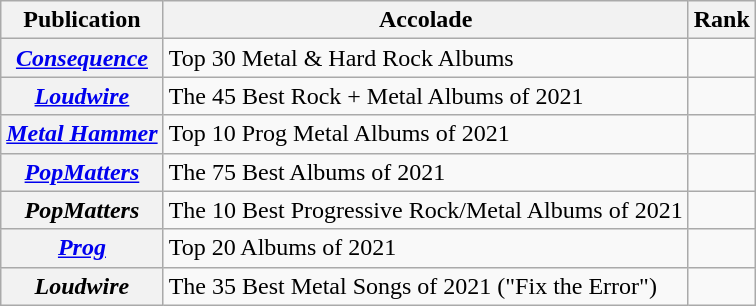<table class="wikitable sortable plainrowheaders">
<tr>
<th>Publication</th>
<th>Accolade</th>
<th>Rank</th>
</tr>
<tr>
<th scope="row"><em><a href='#'>Consequence</a></em></th>
<td>Top 30 Metal & Hard Rock Albums</td>
<td></td>
</tr>
<tr>
<th scope="row"><em><a href='#'>Loudwire</a></em></th>
<td>The 45 Best Rock + Metal Albums of 2021</td>
<td></td>
</tr>
<tr>
<th scope="row"><em><a href='#'>Metal Hammer</a></em></th>
<td>Top 10 Prog Metal Albums of 2021</td>
<td></td>
</tr>
<tr>
<th scope="row"><em><a href='#'>PopMatters</a></em></th>
<td>The 75 Best Albums of 2021</td>
<td></td>
</tr>
<tr>
<th scope="row"><em>PopMatters</em></th>
<td>The 10 Best Progressive Rock/Metal Albums of 2021</td>
<td></td>
</tr>
<tr>
<th scope="row"><em><a href='#'>Prog</a></em></th>
<td>Top 20 Albums of 2021</td>
<td></td>
</tr>
<tr>
<th scope="row"><em>Loudwire</em></th>
<td>The 35 Best Metal Songs of 2021 ("Fix the Error")</td>
<td></td>
</tr>
</table>
